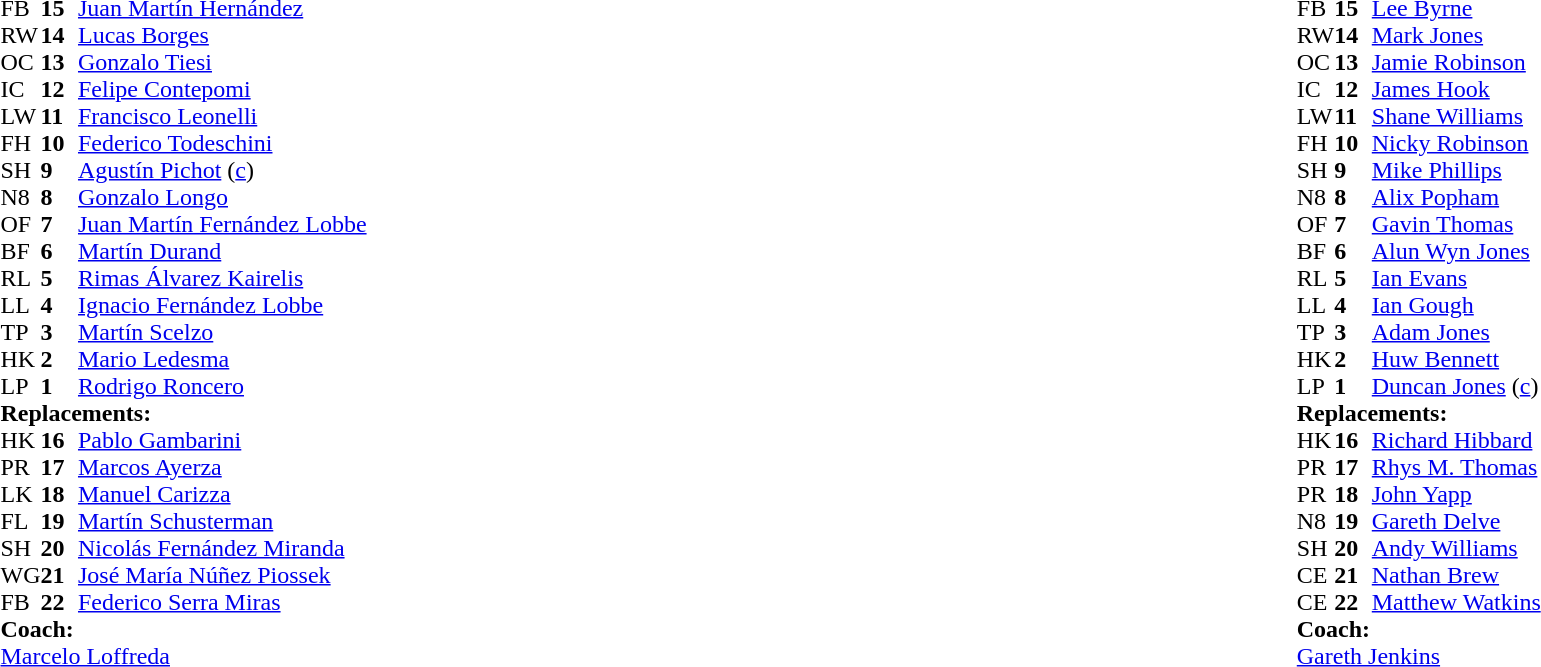<table style="width:100%">
<tr>
<td style="vertical-align:top;width:50%"><br><table cellspacing="0" cellpadding="0">
<tr>
<th width="25"></th>
<th width="25"></th>
</tr>
<tr>
<td>FB</td>
<td><strong>15</strong></td>
<td><a href='#'>Juan Martín Hernández</a></td>
</tr>
<tr>
<td>RW</td>
<td><strong>14</strong></td>
<td><a href='#'>Lucas Borges</a></td>
</tr>
<tr>
<td>OC</td>
<td><strong>13</strong></td>
<td><a href='#'>Gonzalo Tiesi</a></td>
</tr>
<tr>
<td>IC</td>
<td><strong>12</strong></td>
<td><a href='#'>Felipe Contepomi</a></td>
<td></td>
<td></td>
</tr>
<tr>
<td>LW</td>
<td><strong>11</strong></td>
<td><a href='#'>Francisco Leonelli</a></td>
<td></td>
<td></td>
</tr>
<tr>
<td>FH</td>
<td><strong>10</strong></td>
<td><a href='#'>Federico Todeschini</a></td>
</tr>
<tr>
<td>SH</td>
<td><strong>9</strong></td>
<td><a href='#'>Agustín Pichot</a> (<a href='#'>c</a>)</td>
<td></td>
<td></td>
</tr>
<tr>
<td>N8</td>
<td><strong>8</strong></td>
<td><a href='#'>Gonzalo Longo</a></td>
</tr>
<tr>
<td>OF</td>
<td><strong>7</strong></td>
<td><a href='#'>Juan Martín Fernández Lobbe</a></td>
</tr>
<tr>
<td>BF</td>
<td><strong>6</strong></td>
<td><a href='#'>Martín Durand</a></td>
<td></td>
<td></td>
</tr>
<tr>
<td>RL</td>
<td><strong>5</strong></td>
<td><a href='#'>Rimas Álvarez Kairelis</a></td>
</tr>
<tr>
<td>LL</td>
<td><strong>4</strong></td>
<td><a href='#'>Ignacio Fernández Lobbe</a></td>
<td></td>
<td></td>
</tr>
<tr>
<td>TP</td>
<td><strong>3</strong></td>
<td><a href='#'>Martín Scelzo</a></td>
<td></td>
</tr>
<tr>
<td>HK</td>
<td><strong>2</strong></td>
<td><a href='#'>Mario Ledesma</a></td>
<td></td>
<td></td>
</tr>
<tr>
<td>LP</td>
<td><strong>1</strong></td>
<td><a href='#'>Rodrigo Roncero</a></td>
<td></td>
<td></td>
</tr>
<tr>
<td colspan="3"><strong>Replacements:</strong></td>
</tr>
<tr>
<td>HK</td>
<td><strong>16</strong></td>
<td><a href='#'>Pablo Gambarini</a></td>
<td></td>
<td></td>
</tr>
<tr>
<td>PR</td>
<td><strong>17</strong></td>
<td><a href='#'>Marcos Ayerza</a></td>
<td></td>
<td></td>
</tr>
<tr>
<td>LK</td>
<td><strong>18</strong></td>
<td><a href='#'>Manuel Carizza</a></td>
<td></td>
<td></td>
</tr>
<tr>
<td>FL</td>
<td><strong>19</strong></td>
<td><a href='#'>Martín Schusterman</a></td>
<td></td>
<td></td>
</tr>
<tr>
<td>SH</td>
<td><strong>20</strong></td>
<td><a href='#'>Nicolás Fernández Miranda</a></td>
<td></td>
<td></td>
</tr>
<tr>
<td>WG</td>
<td><strong>21</strong></td>
<td><a href='#'>José María Núñez Piossek</a></td>
<td></td>
<td></td>
</tr>
<tr>
<td>FB</td>
<td><strong>22</strong></td>
<td><a href='#'>Federico Serra Miras</a></td>
<td></td>
<td></td>
</tr>
<tr>
<td colspan="3"><strong>Coach:</strong></td>
</tr>
<tr>
<td colspan="3"><a href='#'>Marcelo Loffreda</a></td>
</tr>
</table>
</td>
<td style="vertical-align:top"></td>
<td style="vertical-align:top;width:50%"><br><table cellspacing="0" cellpadding="0" style="margin:auto">
<tr>
<th width="25"></th>
<th width="25"></th>
</tr>
<tr>
<td>FB</td>
<td><strong>15</strong></td>
<td><a href='#'>Lee Byrne</a></td>
</tr>
<tr>
<td>RW</td>
<td><strong>14</strong></td>
<td><a href='#'>Mark Jones</a></td>
</tr>
<tr>
<td>OC</td>
<td><strong>13</strong></td>
<td><a href='#'>Jamie Robinson</a></td>
<td></td>
<td></td>
</tr>
<tr>
<td>IC</td>
<td><strong>12</strong></td>
<td><a href='#'>James Hook</a></td>
<td></td>
</tr>
<tr>
<td>LW</td>
<td><strong>11</strong></td>
<td><a href='#'>Shane Williams</a></td>
</tr>
<tr>
<td>FH</td>
<td><strong>10</strong></td>
<td><a href='#'>Nicky Robinson</a></td>
</tr>
<tr>
<td>SH</td>
<td><strong>9</strong></td>
<td><a href='#'>Mike Phillips</a></td>
<td></td>
<td></td>
</tr>
<tr>
<td>N8</td>
<td><strong>8</strong></td>
<td><a href='#'>Alix Popham</a></td>
<td></td>
<td></td>
</tr>
<tr>
<td>OF</td>
<td><strong>7</strong></td>
<td><a href='#'>Gavin Thomas</a></td>
</tr>
<tr>
<td>BF</td>
<td><strong>6</strong></td>
<td><a href='#'>Alun Wyn Jones</a></td>
</tr>
<tr>
<td>RL</td>
<td><strong>5</strong></td>
<td><a href='#'>Ian Evans</a></td>
<td></td>
</tr>
<tr>
<td>LL</td>
<td><strong>4</strong></td>
<td><a href='#'>Ian Gough</a></td>
</tr>
<tr>
<td>TP</td>
<td><strong>3</strong></td>
<td><a href='#'>Adam Jones</a></td>
<td></td>
<td></td>
</tr>
<tr>
<td>HK</td>
<td><strong>2</strong></td>
<td><a href='#'>Huw Bennett</a></td>
<td></td>
<td></td>
</tr>
<tr>
<td>LP</td>
<td><strong>1</strong></td>
<td><a href='#'>Duncan Jones</a> (<a href='#'>c</a>)</td>
</tr>
<tr>
<td colspan="3"><strong>Replacements:</strong></td>
</tr>
<tr>
<td>HK</td>
<td><strong>16</strong></td>
<td><a href='#'>Richard Hibbard</a></td>
<td></td>
<td></td>
</tr>
<tr>
<td>PR</td>
<td><strong>17</strong></td>
<td><a href='#'>Rhys M. Thomas</a></td>
<td></td>
<td></td>
</tr>
<tr>
<td>PR</td>
<td><strong>18</strong></td>
<td><a href='#'>John Yapp</a></td>
</tr>
<tr>
<td>N8</td>
<td><strong>19</strong></td>
<td><a href='#'>Gareth Delve</a></td>
<td></td>
<td></td>
</tr>
<tr>
<td>SH</td>
<td><strong>20</strong></td>
<td><a href='#'>Andy Williams</a></td>
<td></td>
<td></td>
</tr>
<tr>
<td>CE</td>
<td><strong>21</strong></td>
<td><a href='#'>Nathan Brew</a></td>
</tr>
<tr>
<td>CE</td>
<td><strong>22</strong></td>
<td><a href='#'>Matthew Watkins</a></td>
<td></td>
<td></td>
</tr>
<tr>
<td colspan="3"><strong>Coach:</strong></td>
</tr>
<tr>
<td colspan="3"><a href='#'>Gareth Jenkins</a></td>
</tr>
</table>
</td>
</tr>
</table>
